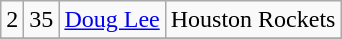<table class="wikitable" width="00%">
<tr align="center" bgcolor="">
<td>2</td>
<td>35</td>
<td><a href='#'>Doug Lee</a></td>
<td>Houston Rockets</td>
</tr>
<tr align="center" bgcolor="">
</tr>
</table>
